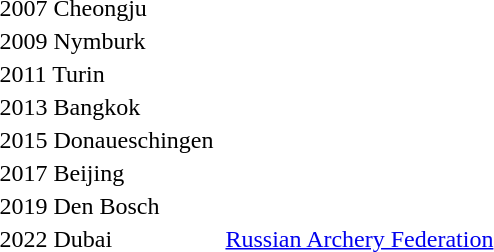<table>
<tr>
<td>2007 Cheongju</td>
<td></td>
<td></td>
<td></td>
</tr>
<tr>
<td>2009 Nymburk</td>
<td></td>
<td></td>
<td></td>
</tr>
<tr>
<td>2011 Turin</td>
<td></td>
<td></td>
<td></td>
</tr>
<tr>
<td>2013 Bangkok</td>
<td></td>
<td></td>
<td></td>
</tr>
<tr>
<td>2015 Donaueschingen</td>
<td></td>
<td></td>
<td></td>
</tr>
<tr>
<td>2017 Beijing</td>
<td></td>
<td></td>
<td></td>
</tr>
<tr>
<td>2019 Den Bosch</td>
<td></td>
<td></td>
<td></td>
</tr>
<tr>
<td>2022 Dubai</td>
<td></td>
<td><a href='#'>Russian Archery Federation</a></td>
<td></td>
</tr>
</table>
